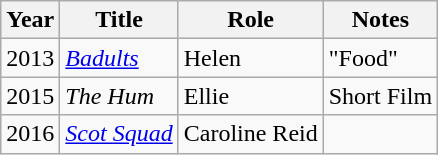<table class="wikitable sortable">
<tr>
<th>Year</th>
<th>Title</th>
<th>Role</th>
<th>Notes</th>
</tr>
<tr>
<td>2013</td>
<td><em><a href='#'>Badults</a></em></td>
<td>Helen</td>
<td>"Food"</td>
</tr>
<tr>
<td>2015</td>
<td><em>The Hum</em></td>
<td>Ellie</td>
<td>Short Film</td>
</tr>
<tr>
<td>2016</td>
<td><em><a href='#'>Scot Squad</a></em></td>
<td>Caroline Reid</td>
<td></td>
</tr>
</table>
